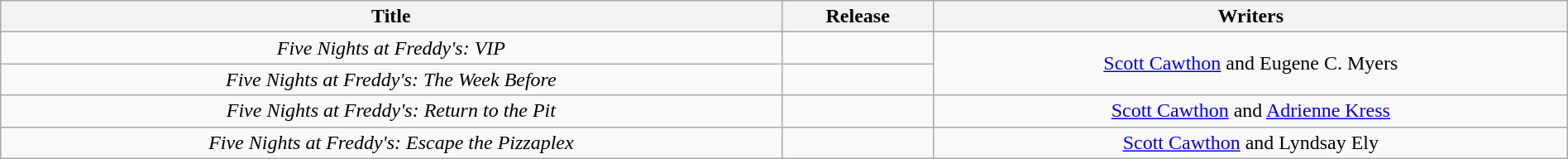<table class="wikitable plainrowheaders sortable" style="text-align:center" border="1" width="100%">
<tr>
<th scope="col">Title</th>
<th scope="col">Release</th>
<th scope="col">Writers</th>
</tr>
<tr>
<td><em>Five Nights at Freddy's: VIP</em></td>
<td></td>
<td rowspan="2"><a href='#'>Scott Cawthon</a> and Eugene C. Myers</td>
</tr>
<tr>
<td><em>Five Nights at Freddy's: The Week Before</em></td>
<td></td>
</tr>
<tr>
<td><em>Five Nights at Freddy's: Return to the Pit</em></td>
<td></td>
<td><a href='#'>Scott Cawthon</a> and <a href='#'>Adrienne Kress</a></td>
</tr>
<tr>
<td><em>Five Nights at Freddy's: Escape the Pizzaplex</em></td>
<td></td>
<td><a href='#'>Scott Cawthon</a> and Lyndsay Ely</td>
</tr>
</table>
